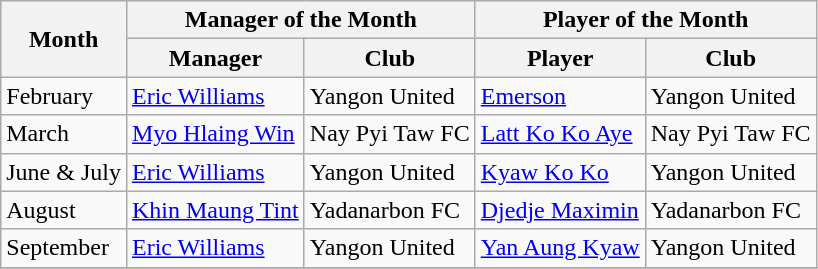<table class="wikitable">
<tr>
<th rowspan="2">Month</th>
<th colspan="2">Manager of the Month</th>
<th colspan="2">Player of the Month</th>
</tr>
<tr>
<th>Manager</th>
<th>Club</th>
<th>Player</th>
<th>Club</th>
</tr>
<tr>
<td>February</td>
<td> <a href='#'>Eric Williams</a></td>
<td>Yangon United</td>
<td> <a href='#'>Emerson</a></td>
<td>Yangon United</td>
</tr>
<tr>
<td>March</td>
<td> <a href='#'>Myo Hlaing Win</a></td>
<td>Nay Pyi Taw FC</td>
<td> <a href='#'>Latt Ko Ko Aye</a></td>
<td>Nay Pyi Taw FC</td>
</tr>
<tr>
<td>June & July</td>
<td> <a href='#'>Eric Williams</a></td>
<td>Yangon United</td>
<td> <a href='#'>Kyaw Ko Ko</a></td>
<td>Yangon United</td>
</tr>
<tr>
<td>August</td>
<td> <a href='#'>Khin Maung Tint</a></td>
<td>Yadanarbon FC</td>
<td> <a href='#'>Djedje Maximin</a></td>
<td>Yadanarbon FC</td>
</tr>
<tr>
<td>September</td>
<td> <a href='#'>Eric Williams</a></td>
<td>Yangon United</td>
<td> <a href='#'>Yan Aung Kyaw</a></td>
<td>Yangon United</td>
</tr>
<tr>
</tr>
</table>
